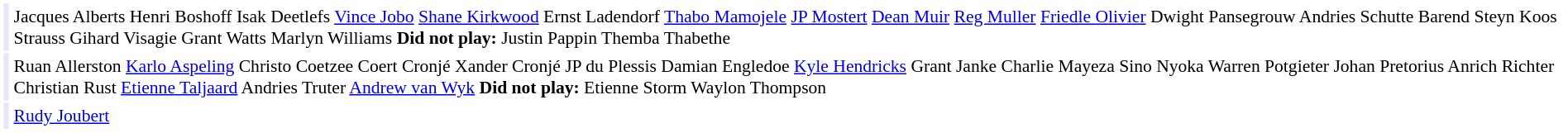<table cellpadding="2" style="border: 1px solid white; font-size:90%;">
<tr>
<td style="text-align:right;" bgcolor="lavender"></td>
<td style="text-align:left;">Jacques Alberts Henri Boshoff Isak Deetlefs <a href='#'>Vince Jobo</a> <a href='#'>Shane Kirkwood</a> Ernst Ladendorf <a href='#'>Thabo Mamojele</a> <a href='#'>JP Mostert</a> <a href='#'>Dean Muir</a> <a href='#'>Reg Muller</a> <a href='#'>Friedle Olivier</a> Dwight Pansegrouw Andries Schutte Barend Steyn Koos Strauss Gihard Visagie Grant Watts Marlyn Williams <strong>Did not play:</strong> Justin Pappin Themba Thabethe</td>
</tr>
<tr>
<td style="text-align:right;" bgcolor="lavender"></td>
<td style="text-align:left;">Ruan Allerston <a href='#'>Karlo Aspeling</a> Christo Coetzee Coert Cronjé Xander Cronjé JP du Plessis Damian Engledoe <a href='#'>Kyle Hendricks</a> Grant Janke Charlie Mayeza Sino Nyoka Warren Potgieter Johan Pretorius Anrich Richter Christian Rust <a href='#'>Etienne Taljaard</a> Andries Truter <a href='#'>Andrew van Wyk</a> <strong>Did not play:</strong> Etienne Storm Waylon Thompson</td>
</tr>
<tr>
<td style="text-align:right;" bgcolor="lavender"></td>
<td style="text-align:left;"><a href='#'>Rudy Joubert</a></td>
</tr>
</table>
